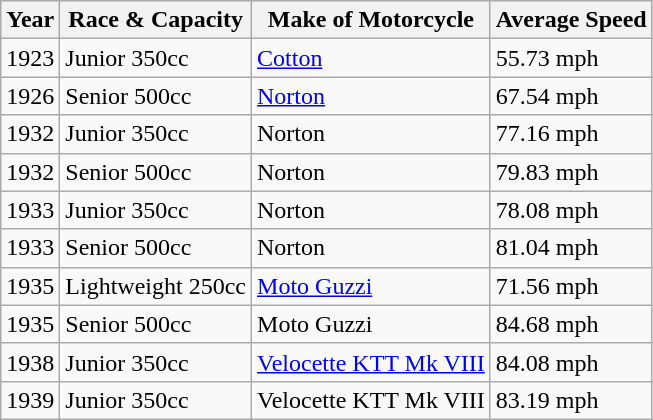<table class="wikitable">
<tr>
<th>Year</th>
<th>Race & Capacity</th>
<th>Make of Motorcycle</th>
<th>Average Speed</th>
</tr>
<tr>
<td>1923</td>
<td>Junior 350cc</td>
<td><a href='#'>Cotton</a></td>
<td>55.73 mph</td>
</tr>
<tr>
<td>1926</td>
<td>Senior 500cc</td>
<td><a href='#'>Norton</a></td>
<td>67.54 mph</td>
</tr>
<tr>
<td>1932</td>
<td>Junior 350cc</td>
<td>Norton</td>
<td>77.16 mph</td>
</tr>
<tr>
<td>1932</td>
<td>Senior 500cc</td>
<td>Norton</td>
<td>79.83 mph</td>
</tr>
<tr>
<td>1933</td>
<td>Junior 350cc</td>
<td>Norton</td>
<td>78.08 mph</td>
</tr>
<tr>
<td>1933</td>
<td>Senior 500cc</td>
<td>Norton</td>
<td>81.04 mph</td>
</tr>
<tr>
<td>1935</td>
<td>Lightweight 250cc</td>
<td><a href='#'>Moto Guzzi</a></td>
<td>71.56 mph</td>
</tr>
<tr>
<td>1935</td>
<td>Senior 500cc</td>
<td>Moto Guzzi</td>
<td>84.68 mph</td>
</tr>
<tr>
<td>1938</td>
<td>Junior 350cc</td>
<td><a href='#'>Velocette KTT Mk VIII</a></td>
<td>84.08 mph</td>
</tr>
<tr>
<td>1939</td>
<td>Junior 350cc</td>
<td>Velocette KTT Mk VIII</td>
<td>83.19 mph</td>
</tr>
</table>
